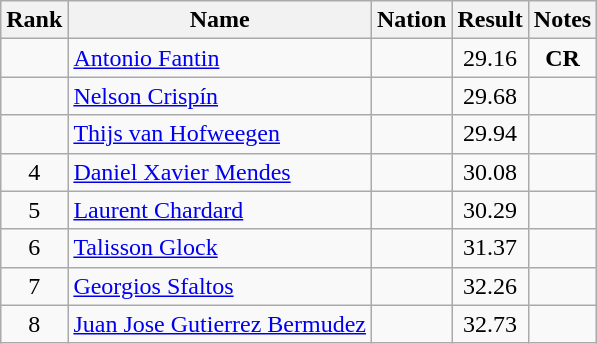<table class="wikitable sortable" style="text-align:center">
<tr>
<th>Rank</th>
<th>Name</th>
<th>Nation</th>
<th>Result</th>
<th>Notes</th>
</tr>
<tr>
<td></td>
<td align=left><a href='#'>Antonio Fantin</a></td>
<td align=left></td>
<td>29.16</td>
<td><strong>CR</strong></td>
</tr>
<tr>
<td></td>
<td align=left><a href='#'>Nelson Crispín</a></td>
<td align=left></td>
<td>29.68</td>
<td></td>
</tr>
<tr>
<td></td>
<td align=left><a href='#'>Thijs van Hofweegen</a></td>
<td align=left></td>
<td>29.94</td>
<td></td>
</tr>
<tr>
<td>4</td>
<td align=left><a href='#'>Daniel Xavier Mendes</a></td>
<td align=left></td>
<td>30.08</td>
<td></td>
</tr>
<tr>
<td>5</td>
<td align=left><a href='#'>Laurent Chardard</a></td>
<td align=left></td>
<td>30.29</td>
<td></td>
</tr>
<tr>
<td>6</td>
<td align=left><a href='#'>Talisson Glock</a></td>
<td align=left></td>
<td>31.37</td>
<td></td>
</tr>
<tr>
<td>7</td>
<td align=left><a href='#'>Georgios Sfaltos</a></td>
<td align=left></td>
<td>32.26</td>
<td></td>
</tr>
<tr>
<td>8</td>
<td align=left><a href='#'>Juan Jose Gutierrez Bermudez</a></td>
<td align=left></td>
<td>32.73</td>
<td></td>
</tr>
</table>
